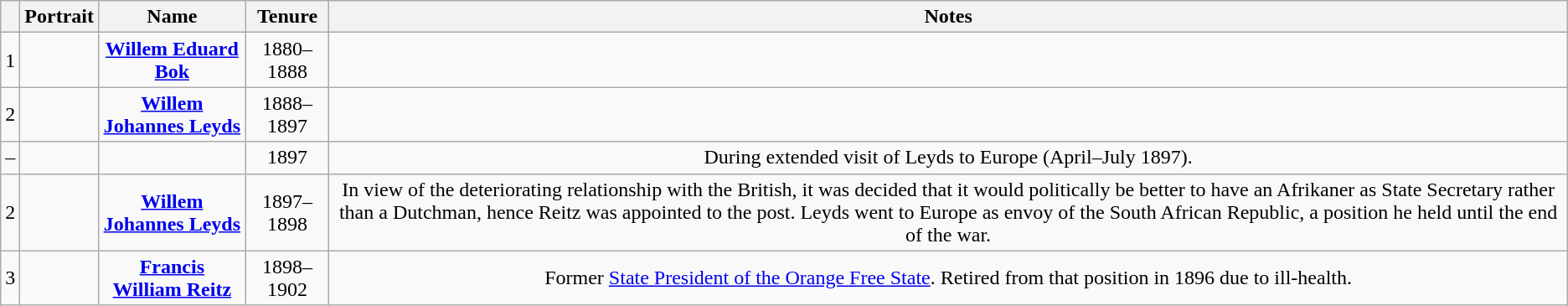<table class="wikitable" style="text-align:center">
<tr>
<th></th>
<th>Portrait</th>
<th>Name<br></th>
<th>Tenure</th>
<th>Notes</th>
</tr>
<tr>
<td>1</td>
<td></td>
<td><strong><a href='#'>Willem Eduard Bok</a></strong><br></td>
<td>1880–1888</td>
<td></td>
</tr>
<tr>
<td>2</td>
<td></td>
<td><strong><a href='#'>Willem Johannes Leyds</a></strong><br></td>
<td>1888–1897</td>
<td></td>
</tr>
<tr>
<td>–</td>
<td></td>
<td><strong></strong><br></td>
<td>1897</td>
<td>During extended visit of Leyds to Europe (April–July 1897).</td>
</tr>
<tr>
<td>2</td>
<td></td>
<td><strong><a href='#'>Willem Johannes Leyds</a></strong><br></td>
<td>1897–1898</td>
<td>In view of the deteriorating relationship with the British, it was decided that it would politically be better to have an Afrikaner as State Secretary rather than a Dutchman, hence Reitz was appointed to the post. Leyds went to Europe as envoy of the South African Republic, a position he held until the end of the war.</td>
</tr>
<tr>
<td>3</td>
<td></td>
<td><strong><a href='#'>Francis William Reitz</a></strong><br></td>
<td>1898–1902</td>
<td>Former <a href='#'>State President of the Orange Free State</a>. Retired from that position in 1896 due to ill-health.</td>
</tr>
</table>
